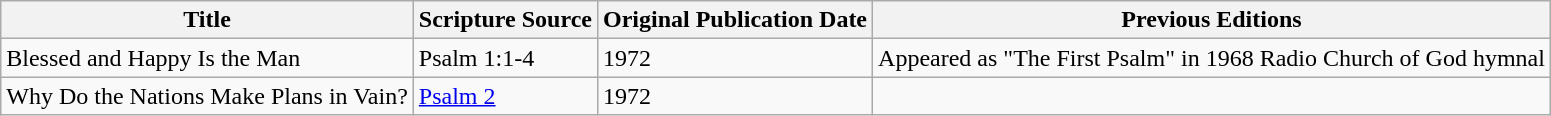<table class="wikitable">
<tr>
<th>Title</th>
<th>Scripture Source</th>
<th>Original Publication Date</th>
<th>Previous Editions</th>
</tr>
<tr>
<td>Blessed and Happy Is the Man</td>
<td>Psalm 1:1-4</td>
<td>1972</td>
<td>Appeared as "The First Psalm" in 1968 Radio Church of God hymnal</td>
</tr>
<tr>
<td>Why Do the Nations Make Plans in Vain?</td>
<td><a href='#'>Psalm 2</a></td>
<td>1972</td>
<td></td>
</tr>
</table>
